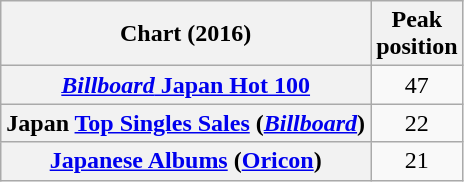<table class="wikitable sortable plainrowheaders" style="text-align:center">
<tr>
<th scope="col">Chart (2016)</th>
<th scope="col">Peak<br>position</th>
</tr>
<tr>
<th scope="row"><a href='#'><em>Billboard</em> Japan Hot 100</a></th>
<td>47</td>
</tr>
<tr>
<th scope="row">Japan <a href='#'>Top Singles Sales</a> (<em><a href='#'>Billboard</a></em>)</th>
<td>22</td>
</tr>
<tr>
<th scope="row"><a href='#'>Japanese Albums</a> (<a href='#'>Oricon</a>)</th>
<td>21</td>
</tr>
</table>
